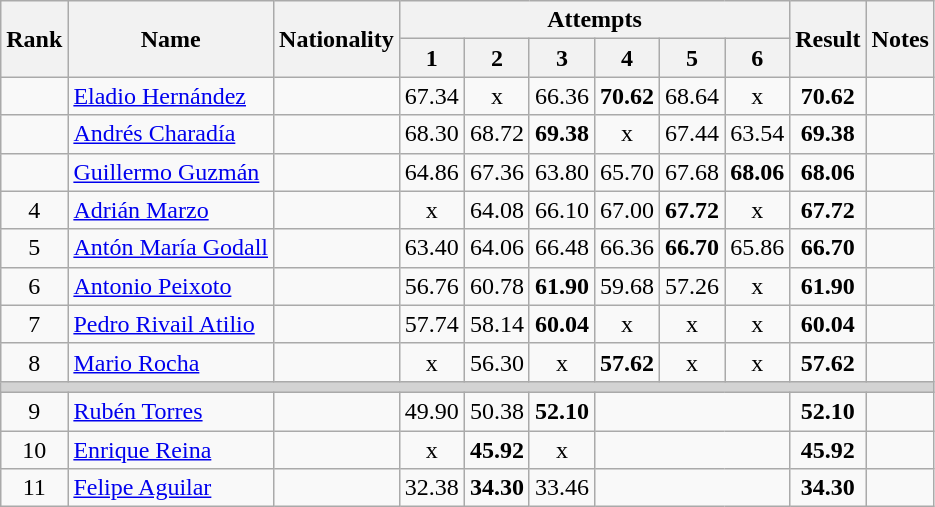<table class="wikitable sortable" style="text-align:center">
<tr>
<th rowspan=2>Rank</th>
<th rowspan=2>Name</th>
<th rowspan=2>Nationality</th>
<th colspan=6>Attempts</th>
<th rowspan=2>Result</th>
<th rowspan=2>Notes</th>
</tr>
<tr>
<th>1</th>
<th>2</th>
<th>3</th>
<th>4</th>
<th>5</th>
<th>6</th>
</tr>
<tr>
<td align=center></td>
<td align=left><a href='#'>Eladio Hernández</a></td>
<td align=left></td>
<td>67.34</td>
<td>x</td>
<td>66.36</td>
<td><strong>70.62</strong></td>
<td>68.64</td>
<td>x</td>
<td><strong>70.62</strong></td>
<td></td>
</tr>
<tr>
<td align=center></td>
<td align=left><a href='#'>Andrés Charadía</a></td>
<td align=left></td>
<td>68.30</td>
<td>68.72</td>
<td><strong>69.38</strong></td>
<td>x</td>
<td>67.44</td>
<td>63.54</td>
<td><strong>69.38</strong></td>
<td></td>
</tr>
<tr>
<td align=center></td>
<td align=left><a href='#'>Guillermo Guzmán</a></td>
<td align=left></td>
<td>64.86</td>
<td>67.36</td>
<td>63.80</td>
<td>65.70</td>
<td>67.68</td>
<td><strong>68.06</strong></td>
<td><strong>68.06</strong></td>
<td></td>
</tr>
<tr>
<td align=center>4</td>
<td align=left><a href='#'>Adrián Marzo</a></td>
<td align=left></td>
<td>x</td>
<td>64.08</td>
<td>66.10</td>
<td>67.00</td>
<td><strong>67.72</strong></td>
<td>x</td>
<td><strong>67.72</strong></td>
<td></td>
</tr>
<tr>
<td align=center>5</td>
<td align=left><a href='#'>Antón María Godall</a></td>
<td align=left></td>
<td>63.40</td>
<td>64.06</td>
<td>66.48</td>
<td>66.36</td>
<td><strong>66.70</strong></td>
<td>65.86</td>
<td><strong>66.70</strong></td>
<td></td>
</tr>
<tr>
<td align=center>6</td>
<td align=left><a href='#'>Antonio Peixoto</a></td>
<td align=left></td>
<td>56.76</td>
<td>60.78</td>
<td><strong>61.90</strong></td>
<td>59.68</td>
<td>57.26</td>
<td>x</td>
<td><strong>61.90</strong></td>
<td></td>
</tr>
<tr>
<td align=center>7</td>
<td align=left><a href='#'>Pedro Rivail Atilio</a></td>
<td align=left></td>
<td>57.74</td>
<td>58.14</td>
<td><strong>60.04</strong></td>
<td>x</td>
<td>x</td>
<td>x</td>
<td><strong>60.04</strong></td>
<td></td>
</tr>
<tr>
<td align=center>8</td>
<td align=left><a href='#'>Mario Rocha</a></td>
<td align=left></td>
<td>x</td>
<td>56.30</td>
<td>x</td>
<td><strong>57.62</strong></td>
<td>x</td>
<td>x</td>
<td><strong>57.62</strong></td>
<td></td>
</tr>
<tr>
<td colspan=11 bgcolor=lightgray></td>
</tr>
<tr>
<td align=center>9</td>
<td align=left><a href='#'>Rubén Torres</a></td>
<td align=left></td>
<td>49.90</td>
<td>50.38</td>
<td><strong>52.10</strong></td>
<td colspan=3></td>
<td><strong>52.10</strong></td>
<td></td>
</tr>
<tr>
<td align=center>10</td>
<td align=left><a href='#'>Enrique Reina</a></td>
<td align=left></td>
<td>x</td>
<td><strong>45.92</strong></td>
<td>x</td>
<td colspan=3></td>
<td><strong>45.92</strong></td>
<td></td>
</tr>
<tr>
<td align=center>11</td>
<td align=left><a href='#'>Felipe Aguilar</a></td>
<td align=left></td>
<td>32.38</td>
<td><strong>34.30</strong></td>
<td>33.46</td>
<td colspan=3></td>
<td><strong>34.30</strong></td>
<td></td>
</tr>
</table>
